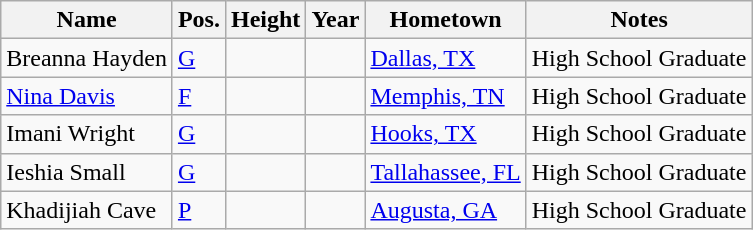<table class="wikitable sortable" border="1">
<tr>
<th>Name</th>
<th>Pos.</th>
<th>Height</th>
<th>Year</th>
<th>Hometown</th>
<th class="unsortable">Notes</th>
</tr>
<tr>
<td>Breanna Hayden</td>
<td><a href='#'>G</a></td>
<td></td>
<td></td>
<td><a href='#'>Dallas, TX</a></td>
<td>High School Graduate</td>
</tr>
<tr>
<td><a href='#'>Nina Davis</a></td>
<td><a href='#'>F</a></td>
<td></td>
<td></td>
<td><a href='#'>Memphis, TN</a></td>
<td>High School Graduate</td>
</tr>
<tr>
<td>Imani Wright</td>
<td><a href='#'>G</a></td>
<td></td>
<td></td>
<td><a href='#'>Hooks, TX</a></td>
<td>High School Graduate</td>
</tr>
<tr>
<td>Ieshia Small</td>
<td><a href='#'>G</a></td>
<td></td>
<td></td>
<td><a href='#'>Tallahassee, FL</a></td>
<td>High School Graduate</td>
</tr>
<tr>
<td>Khadijiah Cave</td>
<td><a href='#'>P</a></td>
<td></td>
<td></td>
<td><a href='#'>Augusta, GA</a></td>
<td>High School Graduate</td>
</tr>
</table>
